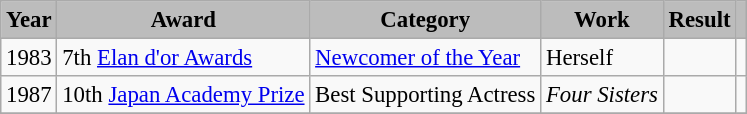<table class="wikitable" style="font-size:95%;">
<tr>
<th style="background-color: #BCBCBC">Year</th>
<th style="background-color: #BCBCBC">Award</th>
<th style="background-color: #BCBCBC">Category</th>
<th style="background-color: #BCBCBC">Work</th>
<th style="background-color: #BCBCBC">Result</th>
<th style="background-color: #BCBCBC"></th>
</tr>
<tr>
<td>1983</td>
<td>7th <a href='#'>Elan d'or Awards</a></td>
<td><a href='#'>Newcomer of the Year</a></td>
<td>Herself</td>
<td></td>
<td></td>
</tr>
<tr>
<td>1987</td>
<td>10th <a href='#'>Japan Academy Prize</a></td>
<td>Best Supporting Actress</td>
<td><em>Four Sisters</em></td>
<td></td>
<td></td>
</tr>
<tr>
</tr>
</table>
